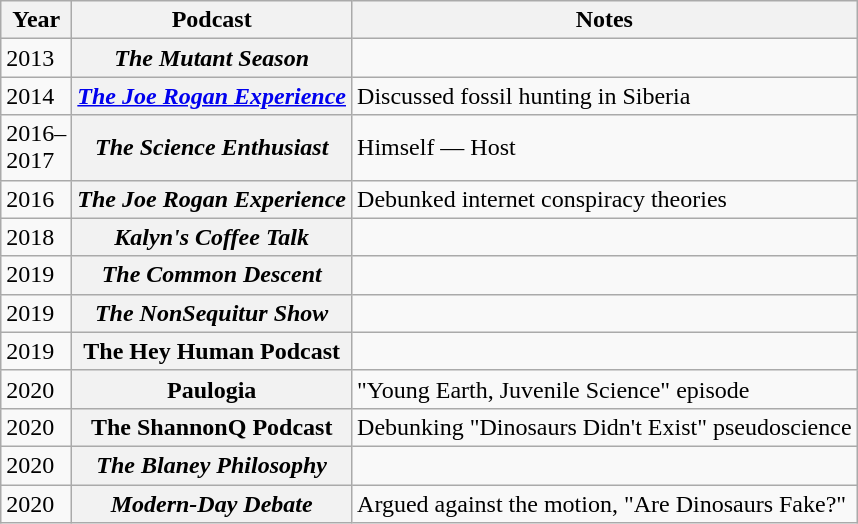<table class="wikitable">
<tr>
<th>Year</th>
<th>Podcast</th>
<th>Notes</th>
</tr>
<tr>
<td>2013</td>
<th><em>The Mutant Season</em></th>
<td></td>
</tr>
<tr>
<td>2014</td>
<th><em><a href='#'>The Joe Rogan Experience</a></em></th>
<td>Discussed fossil hunting in Siberia</td>
</tr>
<tr>
<td>2016–<br>2017</td>
<th><em>The Science Enthusiast</em></th>
<td>Himself — Host</td>
</tr>
<tr>
<td>2016</td>
<th><em>The Joe Rogan Experience</em></th>
<td>Debunked internet conspiracy theories</td>
</tr>
<tr>
<td>2018</td>
<th><em>Kalyn's Coffee Talk</em></th>
<td></td>
</tr>
<tr>
<td>2019</td>
<th><em>The Common Descent</em></th>
<td></td>
</tr>
<tr>
<td>2019</td>
<th><em>The NonSequitur Show</em><br></th>
<td></td>
</tr>
<tr>
<td>2019</td>
<th>The Hey Human Podcast</th>
<td></td>
</tr>
<tr>
<td>2020</td>
<th>Paulogia</th>
<td>"Young Earth, Juvenile Science" episode</td>
</tr>
<tr>
<td>2020</td>
<th>The ShannonQ Podcast</th>
<td>Debunking "Dinosaurs Didn't Exist" pseudoscience</td>
</tr>
<tr>
<td>2020</td>
<th><em>The Blaney Philosophy</em></th>
<td></td>
</tr>
<tr>
<td>2020</td>
<th><em>Modern-Day Debate</em></th>
<td>Argued against the motion, "Are Dinosaurs Fake?"</td>
</tr>
</table>
